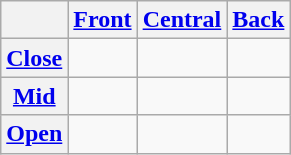<table class="wikitable">
<tr>
<th></th>
<th><a href='#'>Front</a></th>
<th><a href='#'>Central</a></th>
<th><a href='#'>Back</a></th>
</tr>
<tr style="text-align: center;">
<th><a href='#'>Close</a></th>
<td></td>
<td></td>
<td></td>
</tr>
<tr style="text-align: center;">
<th><a href='#'>Mid</a></th>
<td> </td>
<td></td>
<td></td>
</tr>
<tr style="text-align: center;">
<th><a href='#'>Open</a></th>
<td></td>
<td></td>
<td></td>
</tr>
</table>
